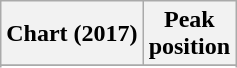<table class="wikitable sortable plainrowheaders" style="text-align:center">
<tr>
<th scope="col">Chart (2017)</th>
<th scope="col">Peak<br> position</th>
</tr>
<tr>
</tr>
<tr>
</tr>
</table>
